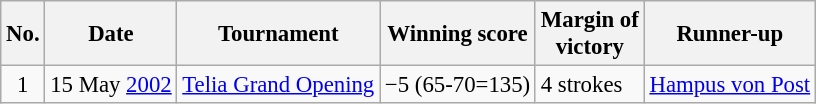<table class="wikitable" style="font-size:95%;">
<tr>
<th>No.</th>
<th>Date</th>
<th>Tournament</th>
<th>Winning score</th>
<th>Margin of<br>victory</th>
<th>Runner-up</th>
</tr>
<tr>
<td align=center>1</td>
<td align=right>15 May <a href='#'>2002</a></td>
<td><a href='#'>Telia Grand Opening</a></td>
<td>−5 (65-70=135)</td>
<td>4 strokes</td>
<td> <a href='#'>Hampus von Post</a></td>
</tr>
</table>
